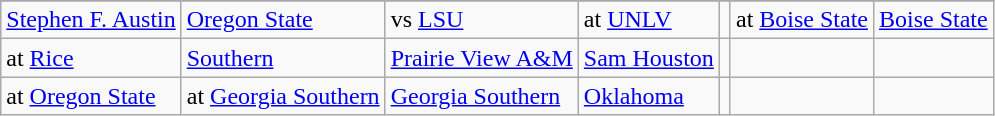<table class="wikitable">
<tr>
</tr>
<tr>
<td><a href='#'>Stephen F. Austin</a></td>
<td><a href='#'>Oregon State</a></td>
<td>vs <a href='#'>LSU</a></td>
<td>at <a href='#'>UNLV</a></td>
<td></td>
<td>at <a href='#'>Boise State</a></td>
<td><a href='#'>Boise State</a></td>
</tr>
<tr>
<td>at <a href='#'>Rice</a></td>
<td><a href='#'>Southern</a></td>
<td><a href='#'>Prairie View A&M</a></td>
<td><a href='#'>Sam Houston</a></td>
<td></td>
<td></td>
<td></td>
</tr>
<tr>
<td>at <a href='#'>Oregon State</a></td>
<td>at <a href='#'>Georgia Southern</a></td>
<td><a href='#'>Georgia Southern</a></td>
<td><a href='#'>Oklahoma</a></td>
<td></td>
<td></td>
<td></td>
</tr>
</table>
